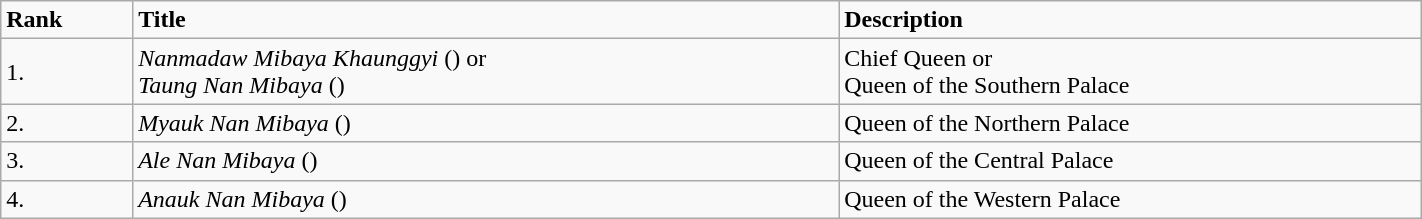<table width=75% class="wikitable">
<tr>
<td><strong>Rank</strong></td>
<td><strong>Title</strong></td>
<td><strong>Description</strong></td>
</tr>
<tr>
<td>1.</td>
<td><em>Nanmadaw Mibaya Khaunggyi</em> () or <br><em>Taung Nan Mibaya</em> ()</td>
<td>Chief Queen or <br>Queen of the Southern Palace</td>
</tr>
<tr>
<td>2.</td>
<td><em>Myauk Nan Mibaya</em> ()</td>
<td>Queen of the Northern Palace</td>
</tr>
<tr>
<td>3.</td>
<td><em>Ale Nan Mibaya</em> ()</td>
<td>Queen of the Central Palace</td>
</tr>
<tr>
<td>4.</td>
<td><em>Anauk Nan Mibaya</em> ()</td>
<td>Queen of the Western Palace</td>
</tr>
</table>
